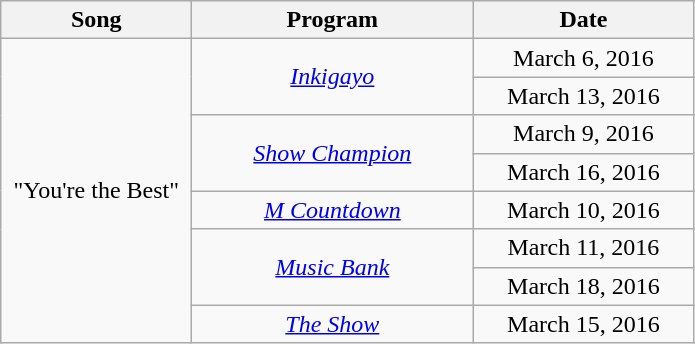<table class="wikitable" style="text-align:center">
<tr>
<th width="120">Song</th>
<th width="180">Program</th>
<th width="140">Date</th>
</tr>
<tr>
<td rowspan="8">"You're the Best"</td>
<td rowspan="2"><em><a href='#'>Inkigayo</a></em></td>
<td>March 6, 2016</td>
</tr>
<tr>
<td>March 13, 2016</td>
</tr>
<tr>
<td rowspan="2"><em><a href='#'>Show Champion</a></em></td>
<td>March 9, 2016</td>
</tr>
<tr>
<td>March 16, 2016</td>
</tr>
<tr>
<td rowspan="1"><em><a href='#'>M Countdown</a></em></td>
<td>March 10, 2016</td>
</tr>
<tr>
<td rowspan="2"><em><a href='#'>Music Bank</a></em></td>
<td>March 11, 2016</td>
</tr>
<tr>
<td>March 18, 2016</td>
</tr>
<tr>
<td><em><a href='#'>The Show</a></em></td>
<td>March 15, 2016</td>
</tr>
</table>
